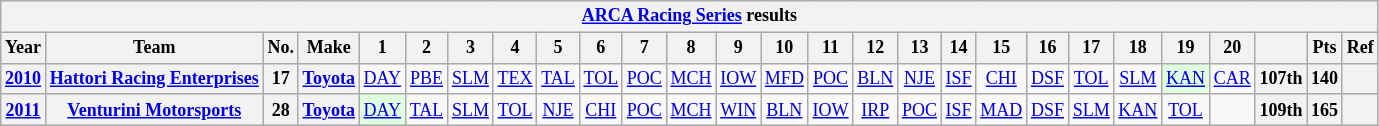<table class="wikitable" style="text-align:center; font-size:75%">
<tr>
<th colspan=45><a href='#'>ARCA Racing Series</a> results</th>
</tr>
<tr>
<th>Year</th>
<th>Team</th>
<th>No.</th>
<th>Make</th>
<th>1</th>
<th>2</th>
<th>3</th>
<th>4</th>
<th>5</th>
<th>6</th>
<th>7</th>
<th>8</th>
<th>9</th>
<th>10</th>
<th>11</th>
<th>12</th>
<th>13</th>
<th>14</th>
<th>15</th>
<th>16</th>
<th>17</th>
<th>18</th>
<th>19</th>
<th>20</th>
<th></th>
<th>Pts</th>
<th>Ref</th>
</tr>
<tr>
<th><a href='#'>2010</a></th>
<th><a href='#'>Hattori Racing Enterprises</a></th>
<th>17</th>
<th><a href='#'>Toyota</a></th>
<td><a href='#'>DAY</a></td>
<td><a href='#'>PBE</a></td>
<td><a href='#'>SLM</a></td>
<td><a href='#'>TEX</a></td>
<td><a href='#'>TAL</a></td>
<td><a href='#'>TOL</a></td>
<td><a href='#'>POC</a></td>
<td><a href='#'>MCH</a></td>
<td><a href='#'>IOW</a></td>
<td><a href='#'>MFD</a></td>
<td><a href='#'>POC</a></td>
<td><a href='#'>BLN</a></td>
<td><a href='#'>NJE</a></td>
<td><a href='#'>ISF</a></td>
<td><a href='#'>CHI</a></td>
<td><a href='#'>DSF</a></td>
<td><a href='#'>TOL</a></td>
<td><a href='#'>SLM</a></td>
<td style="background:#DFFFDF;"><a href='#'>KAN</a><br></td>
<td><a href='#'>CAR</a></td>
<th>107th</th>
<th>140</th>
<th></th>
</tr>
<tr>
<th><a href='#'>2011</a></th>
<th><a href='#'>Venturini Motorsports</a></th>
<th>28</th>
<th><a href='#'>Toyota</a></th>
<td style="background:#DFFFDF;"><a href='#'>DAY</a><br></td>
<td><a href='#'>TAL</a></td>
<td><a href='#'>SLM</a></td>
<td><a href='#'>TOL</a></td>
<td><a href='#'>NJE</a></td>
<td><a href='#'>CHI</a></td>
<td><a href='#'>POC</a></td>
<td><a href='#'>MCH</a></td>
<td><a href='#'>WIN</a></td>
<td><a href='#'>BLN</a></td>
<td><a href='#'>IOW</a></td>
<td><a href='#'>IRP</a></td>
<td><a href='#'>POC</a></td>
<td><a href='#'>ISF</a></td>
<td><a href='#'>MAD</a></td>
<td><a href='#'>DSF</a></td>
<td><a href='#'>SLM</a></td>
<td><a href='#'>KAN</a></td>
<td><a href='#'>TOL</a></td>
<td></td>
<th>109th</th>
<th>165</th>
<th></th>
</tr>
</table>
